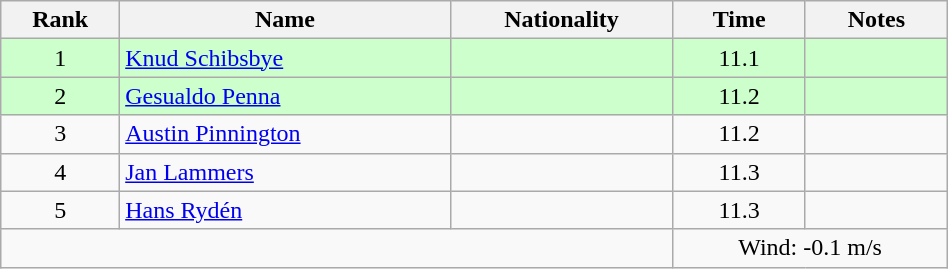<table class="wikitable sortable" style="text-align:center;width: 50%">
<tr>
<th>Rank</th>
<th>Name</th>
<th>Nationality</th>
<th>Time</th>
<th>Notes</th>
</tr>
<tr bgcolor=ccffcc>
<td>1</td>
<td align=left><a href='#'>Knud Schibsbye</a></td>
<td align=left></td>
<td>11.1</td>
<td></td>
</tr>
<tr bgcolor=ccffcc>
<td>2</td>
<td align=left><a href='#'>Gesualdo Penna</a></td>
<td align=left></td>
<td>11.2</td>
<td></td>
</tr>
<tr>
<td>3</td>
<td align=left><a href='#'>Austin Pinnington</a></td>
<td align=left></td>
<td>11.2</td>
<td></td>
</tr>
<tr>
<td>4</td>
<td align=left><a href='#'>Jan Lammers</a></td>
<td align=left></td>
<td>11.3</td>
<td></td>
</tr>
<tr>
<td>5</td>
<td align=left><a href='#'>Hans Rydén</a></td>
<td align=left></td>
<td>11.3</td>
<td></td>
</tr>
<tr>
<td colspan="3"></td>
<td colspan="2">Wind: -0.1 m/s</td>
</tr>
</table>
